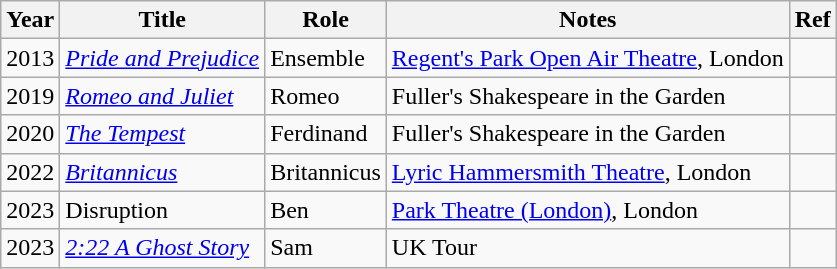<table class="wikitable sortable">
<tr>
<th>Year</th>
<th>Title</th>
<th>Role</th>
<th class="unsortable">Notes</th>
<th class=unsortable>Ref</th>
</tr>
<tr>
<td>2013</td>
<td><em><a href='#'>Pride and Prejudice</a></em></td>
<td>Ensemble</td>
<td><a href='#'>Regent's Park Open Air Theatre</a>, London</td>
<td></td>
</tr>
<tr>
<td>2019</td>
<td><em><a href='#'>Romeo and Juliet</a></em></td>
<td>Romeo</td>
<td>Fuller's Shakespeare in the Garden</td>
<td></td>
</tr>
<tr>
<td>2020</td>
<td><em><a href='#'>The Tempest</a></em></td>
<td>Ferdinand</td>
<td>Fuller's Shakespeare in the Garden</td>
<td></td>
</tr>
<tr>
<td>2022</td>
<td><em><a href='#'>Britannicus</a></em></td>
<td>Britannicus</td>
<td><a href='#'>Lyric Hammersmith Theatre</a>, London</td>
<td></td>
</tr>
<tr>
<td>2023</td>
<td>Disruption</td>
<td>Ben</td>
<td><a href='#'>Park Theatre (London)</a>, London</td>
<td></td>
</tr>
<tr>
<td>2023</td>
<td><em><a href='#'>2:22 A Ghost Story</a></em></td>
<td>Sam</td>
<td>UK Tour</td>
<td></td>
</tr>
</table>
